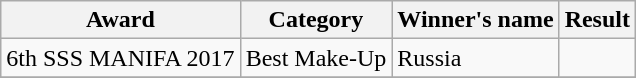<table class="wikitable sortable">
<tr>
<th>Award</th>
<th>Category</th>
<th>Winner's name</th>
<th>Result</th>
</tr>
<tr>
<td>6th SSS MANIFA 2017</td>
<td>Best Make-Up</td>
<td>Russia</td>
<td></td>
</tr>
<tr>
</tr>
</table>
